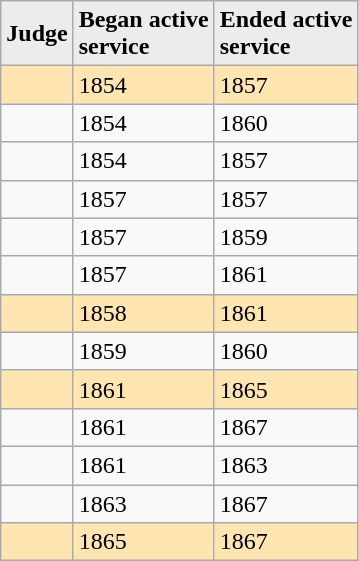<table class="sortable wikitable">
<tr bgcolor="#ececec">
<td><strong>Judge</strong></td>
<td><strong>Began active<br>service</strong></td>
<td><strong>Ended active<br>service</strong></td>
</tr>
<tr bgcolor=#FFE6B0>
<td></td>
<td>1854</td>
<td>1857</td>
</tr>
<tr>
<td></td>
<td>1854</td>
<td>1860</td>
</tr>
<tr>
<td></td>
<td>1854</td>
<td>1857</td>
</tr>
<tr>
<td></td>
<td>1857</td>
<td>1857</td>
</tr>
<tr>
<td></td>
<td>1857</td>
<td>1859</td>
</tr>
<tr>
<td></td>
<td>1857</td>
<td>1861</td>
</tr>
<tr bgcolor=#FFE6B0>
<td></td>
<td>1858</td>
<td>1861</td>
</tr>
<tr>
<td></td>
<td>1859</td>
<td>1860</td>
</tr>
<tr bgcolor=#FFE6B0>
<td></td>
<td>1861</td>
<td>1865</td>
</tr>
<tr>
<td></td>
<td>1861</td>
<td>1867</td>
</tr>
<tr>
<td></td>
<td>1861</td>
<td>1863</td>
</tr>
<tr>
<td></td>
<td>1863</td>
<td>1867</td>
</tr>
<tr bgcolor=#FFE6B0>
<td></td>
<td>1865</td>
<td>1867</td>
</tr>
</table>
